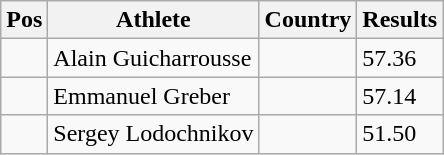<table class="wikitable">
<tr>
<th>Pos</th>
<th>Athlete</th>
<th>Country</th>
<th>Results</th>
</tr>
<tr>
<td align="center"></td>
<td>Alain Guicharrousse</td>
<td></td>
<td>57.36</td>
</tr>
<tr>
<td align="center"></td>
<td>Emmanuel Greber</td>
<td></td>
<td>57.14</td>
</tr>
<tr>
<td align="center"></td>
<td>Sergey Lodochnikov</td>
<td></td>
<td>51.50</td>
</tr>
</table>
